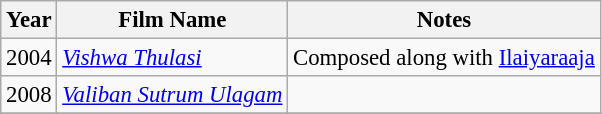<table class="wikitable sortable" style="font-size:95%;">
<tr>
<th>Year</th>
<th>Film Name</th>
<th>Notes</th>
</tr>
<tr>
<td>2004</td>
<td><em><a href='#'>Vishwa Thulasi</a></em></td>
<td>Composed along with <a href='#'>Ilaiyaraaja</a></td>
</tr>
<tr>
<td>2008</td>
<td><em><a href='#'>Valiban Sutrum Ulagam</a></em></td>
<td></td>
</tr>
<tr>
</tr>
</table>
